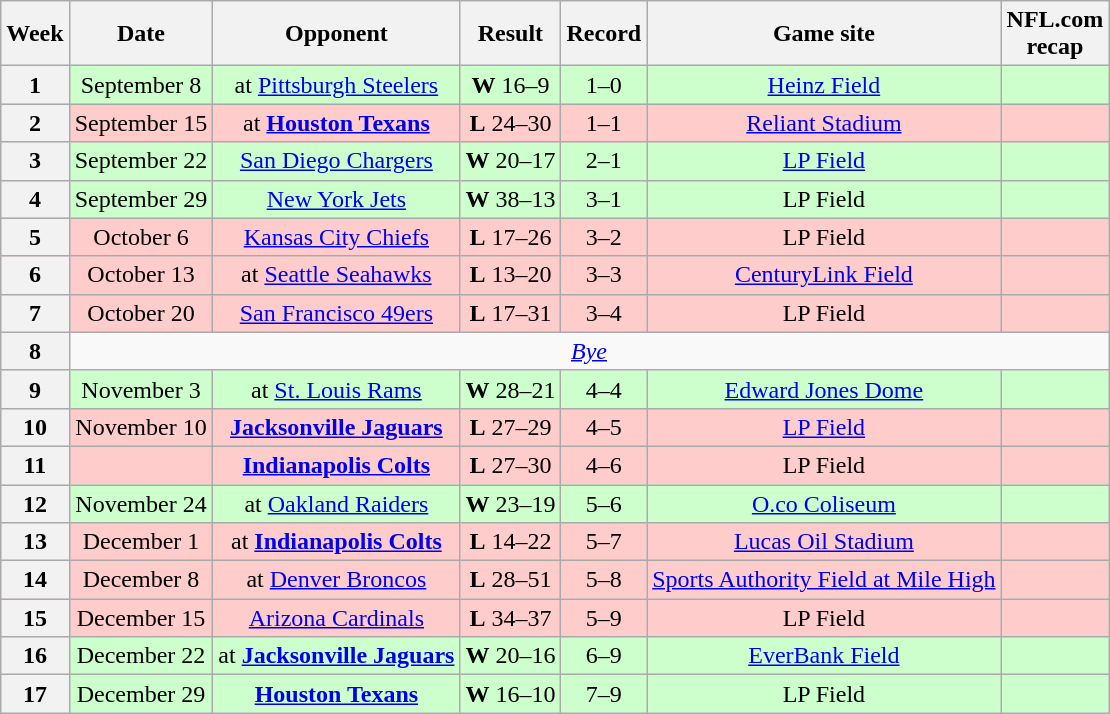<table class="wikitable" style="align=center">
<tr>
<th>Week</th>
<th>Date</th>
<th>Opponent</th>
<th>Result</th>
<th>Record</th>
<th>Game site</th>
<th>NFL.com<br>recap</th>
</tr>
<tr style="background:#cfc; text-align:center;">
<th>1</th>
<td>September 8</td>
<td>at <a href='#'>Pittsburgh Steelers</a></td>
<td><strong>W</strong> 16–9</td>
<td>1–0</td>
<td><a href='#'>Heinz Field</a></td>
<td></td>
</tr>
<tr style="background:#fcc; text-align:center;">
<th>2</th>
<td>September 15</td>
<td>at <strong><a href='#'>Houston Texans</a></strong></td>
<td><strong>L</strong> 24–30 </td>
<td>1–1</td>
<td><a href='#'>Reliant Stadium</a></td>
<td></td>
</tr>
<tr style="background:#cfc; text-align:center;">
<th>3</th>
<td>September 22</td>
<td><a href='#'>San Diego Chargers</a></td>
<td><strong>W</strong> 20–17</td>
<td>2–1</td>
<td><a href='#'>LP Field</a></td>
<td></td>
</tr>
<tr style="background:#cfc; text-align:center;">
<th>4</th>
<td>September 29</td>
<td><a href='#'>New York Jets</a></td>
<td><strong>W</strong> 38–13</td>
<td>3–1</td>
<td>LP Field</td>
<td></td>
</tr>
<tr style="background:#fcc; text-align:center;">
<th>5</th>
<td>October 6</td>
<td><a href='#'>Kansas City Chiefs</a></td>
<td><strong>L</strong> 17–26</td>
<td>3–2</td>
<td>LP Field</td>
<td></td>
</tr>
<tr style="background:#fcc; text-align:center;">
<th>6</th>
<td>October 13</td>
<td>at <a href='#'>Seattle Seahawks</a></td>
<td><strong>L</strong> 13–20</td>
<td>3–3</td>
<td><a href='#'>CenturyLink Field</a></td>
<td></td>
</tr>
<tr style="background:#fcc; text-align:center;">
<th>7</th>
<td>October 20</td>
<td><a href='#'>San Francisco 49ers</a></td>
<td><strong>L</strong> 17–31</td>
<td>3–4</td>
<td>LP Field</td>
<td></td>
</tr>
<tr>
<th>8</th>
<td colspan="6" style="text-align:center;"><em><a href='#'>Bye</a></em></td>
</tr>
<tr style="background:#cfc; text-align:center;">
<th>9</th>
<td>November 3</td>
<td>at <a href='#'>St. Louis Rams</a></td>
<td><strong>W</strong> 28–21</td>
<td>4–4</td>
<td><a href='#'>Edward Jones Dome</a></td>
<td></td>
</tr>
<tr style="background:#fcc; text-align:center;">
<th>10</th>
<td>November 10</td>
<td><strong><a href='#'>Jacksonville Jaguars</a></strong></td>
<td><strong>L</strong> 27–29</td>
<td>4–5</td>
<td><a href='#'>LP Field</a></td>
<td></td>
</tr>
<tr style="background:#fcc; text-align:center;">
<th>11</th>
<td></td>
<td><strong><a href='#'>Indianapolis Colts</a></strong></td>
<td><strong>L</strong> 27–30</td>
<td>4–6</td>
<td>LP Field</td>
<td></td>
</tr>
<tr style="background:#cfc; text-align:center;">
<th>12</th>
<td>November 24</td>
<td>at <a href='#'>Oakland Raiders</a></td>
<td><strong>W</strong> 23–19</td>
<td>5–6</td>
<td><a href='#'>O.co Coliseum</a></td>
<td></td>
</tr>
<tr style="background:#fcc; text-align:center;">
<th>13</th>
<td>December 1</td>
<td>at <strong><a href='#'>Indianapolis Colts</a></strong></td>
<td><strong>L</strong> 14–22</td>
<td>5–7</td>
<td><a href='#'>Lucas Oil Stadium</a></td>
<td></td>
</tr>
<tr style="background:#fcc; text-align:center;">
<th>14</th>
<td>December 8</td>
<td>at <a href='#'>Denver Broncos</a></td>
<td><strong>L</strong> 28–51</td>
<td>5–8</td>
<td><a href='#'>Sports Authority Field at Mile High</a></td>
<td></td>
</tr>
<tr style="background:#fcc; text-align:center;">
<th>15</th>
<td>December 15</td>
<td><a href='#'>Arizona Cardinals</a></td>
<td><strong>L</strong> 34–37 </td>
<td>5–9</td>
<td>LP Field</td>
<td></td>
</tr>
<tr style="background:#cfc; text-align:center;">
<th>16</th>
<td>December 22</td>
<td>at <strong><a href='#'>Jacksonville Jaguars</a></strong></td>
<td><strong>W</strong> 20–16</td>
<td>6–9</td>
<td><a href='#'>EverBank Field</a></td>
<td></td>
</tr>
<tr style="background:#cfc; text-align:center;">
<th>17</th>
<td>December 29</td>
<td><strong><a href='#'>Houston Texans</a></strong></td>
<td><strong>W</strong> 16–10</td>
<td>7–9</td>
<td>LP Field</td>
<td></td>
</tr>
</table>
